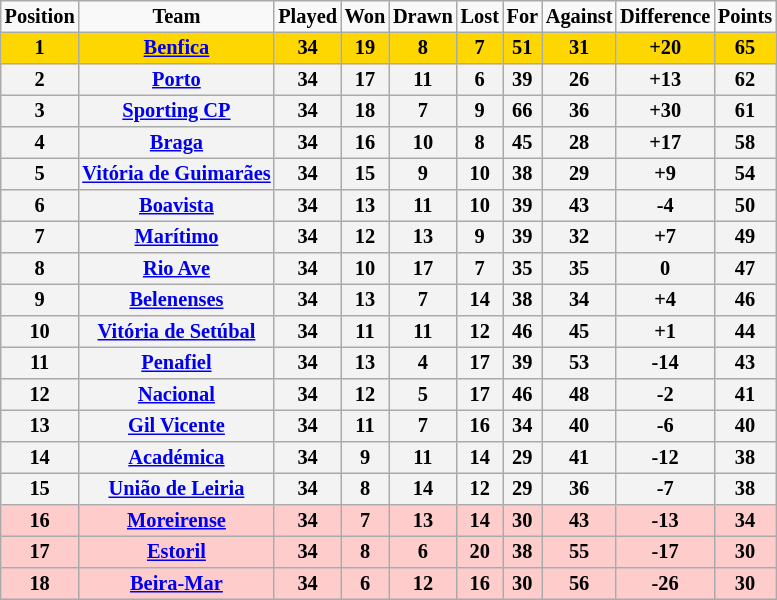<table border="2" cellpadding="2" cellspacing="0" style="margin: 0; background: #f9f9f9; border: 1px #aaa solid; border-collapse: collapse; font-size: 85%;">
<tr>
<th>Position</th>
<th>Team</th>
<th>Played</th>
<th>Won</th>
<th>Drawn</th>
<th>Lost</th>
<th>For</th>
<th>Against</th>
<th>Difference</th>
<th>Points</th>
</tr>
<tr>
<th bgcolor="gold">1</th>
<th bgcolor="gold"><a href='#'>Benfica</a></th>
<th bgcolor="gold">34</th>
<th bgcolor="gold">19</th>
<th bgcolor="gold">8</th>
<th bgcolor="gold">7</th>
<th bgcolor="gold">51</th>
<th bgcolor="gold">31</th>
<th bgcolor="gold">+20</th>
<th bgcolor="gold">65</th>
</tr>
<tr>
<th bgcolor="F3F3F3">2</th>
<th bgcolor="F3F3F3"><a href='#'>Porto</a></th>
<th bgcolor="F3F3F3">34</th>
<th bgcolor="F3F3F3">17</th>
<th bgcolor="F3F3F3">11</th>
<th bgcolor="F3F3F3">6</th>
<th bgcolor="F3F3F3">39</th>
<th bgcolor="F3F3F3">26</th>
<th bgcolor="F3F3F3">+13</th>
<th bgcolor="F3F3F3">62</th>
</tr>
<tr>
<th bgcolor="F3F3F3">3</th>
<th bgcolor="F3F3F3"><a href='#'>Sporting CP</a></th>
<th bgcolor="F3F3F3">34</th>
<th bgcolor="F3F3F3">18</th>
<th bgcolor="F3F3F3">7</th>
<th bgcolor="F3F3F3">9</th>
<th bgcolor="F3F3F3">66</th>
<th bgcolor="F3F3F3">36</th>
<th bgcolor="F3F3F3">+30</th>
<th bgcolor="F3F3F3">61</th>
</tr>
<tr>
<th bgcolor="F3F3F3">4</th>
<th bgcolor="F3F3F3"><a href='#'>Braga</a></th>
<th bgcolor="F3F3F3">34</th>
<th bgcolor="F3F3F3">16</th>
<th bgcolor="F3F3F3">10</th>
<th bgcolor="F3F3F3">8</th>
<th bgcolor="F3F3F3">45</th>
<th bgcolor="F3F3F3">28</th>
<th bgcolor="F3F3F3">+17</th>
<th bgcolor="F3F3F3">58</th>
</tr>
<tr>
<th bgcolor="F3F3F3">5</th>
<th bgcolor="F3F3F3"><a href='#'>Vitória de Guimarães</a></th>
<th bgcolor="F3F3F3">34</th>
<th bgcolor="F3F3F3">15</th>
<th bgcolor="F3F3F3">9</th>
<th bgcolor="F3F3F3">10</th>
<th bgcolor="F3F3F3">38</th>
<th bgcolor="F3F3F3">29</th>
<th bgcolor="F3F3F3">+9</th>
<th bgcolor="F3F3F3">54</th>
</tr>
<tr>
<th bgcolor="F3F3F3">6</th>
<th bgcolor="F3F3F3"><a href='#'>Boavista</a></th>
<th bgcolor="F3F3F3">34</th>
<th bgcolor="F3F3F3">13</th>
<th bgcolor="F3F3F3">11</th>
<th bgcolor="F3F3F3">10</th>
<th bgcolor="F3F3F3">39</th>
<th bgcolor="F3F3F3">43</th>
<th bgcolor="F3F3F3">-4</th>
<th bgcolor="F3F3F3">50</th>
</tr>
<tr>
<th bgcolor="F3F3F3">7</th>
<th bgcolor="F3F3F3"><a href='#'>Marítimo</a></th>
<th bgcolor="F3F3F3">34</th>
<th bgcolor="F3F3F3">12</th>
<th bgcolor="F3F3F3">13</th>
<th bgcolor="F3F3F3">9</th>
<th bgcolor="F3F3F3">39</th>
<th bgcolor="F3F3F3">32</th>
<th bgcolor="F3F3F3">+7</th>
<th bgcolor="F3F3F3">49</th>
</tr>
<tr>
<th bgcolor="F3F3F3">8</th>
<th bgcolor="F3F3F3"><a href='#'>Rio Ave</a></th>
<th bgcolor="F3F3F3">34</th>
<th bgcolor="F3F3F3">10</th>
<th bgcolor="F3F3F3">17</th>
<th bgcolor="F3F3F3">7</th>
<th bgcolor="F3F3F3">35</th>
<th bgcolor="F3F3F3">35</th>
<th bgcolor="F3F3F3">0</th>
<th bgcolor="F3F3F3">47</th>
</tr>
<tr>
<th bgcolor="F3F3F3">9</th>
<th bgcolor="F3F3F3"><a href='#'>Belenenses</a></th>
<th bgcolor="F3F3F3">34</th>
<th bgcolor="F3F3F3">13</th>
<th bgcolor="F3F3F3">7</th>
<th bgcolor="F3F3F3">14</th>
<th bgcolor="F3F3F3">38</th>
<th bgcolor="F3F3F3">34</th>
<th bgcolor="F3F3F3">+4</th>
<th bgcolor="F3F3F3">46</th>
</tr>
<tr>
<th bgcolor="F3F3F3">10</th>
<th bgcolor="F3F3F3"><a href='#'>Vitória de Setúbal</a></th>
<th bgcolor="F3F3F3">34</th>
<th bgcolor="F3F3F3">11</th>
<th bgcolor="F3F3F3">11</th>
<th bgcolor="F3F3F3">12</th>
<th bgcolor="F3F3F3">46</th>
<th bgcolor="F3F3F3">45</th>
<th bgcolor="F3F3F3">+1</th>
<th bgcolor="F3F3F3">44</th>
</tr>
<tr>
<th bgcolor="F3F3F3">11</th>
<th bgcolor="F3F3F3"><a href='#'>Penafiel</a></th>
<th bgcolor="F3F3F3">34</th>
<th bgcolor="F3F3F3">13</th>
<th bgcolor="F3F3F3">4</th>
<th bgcolor="F3F3F3">17</th>
<th bgcolor="F3F3F3">39</th>
<th bgcolor="F3F3F3">53</th>
<th bgcolor="F3F3F3">-14</th>
<th bgcolor="F3F3F3">43</th>
</tr>
<tr>
<th bgcolor="F3F3F3">12</th>
<th bgcolor="F3F3F3"><a href='#'>Nacional</a></th>
<th bgcolor="F3F3F3">34</th>
<th bgcolor="F3F3F3">12</th>
<th bgcolor="F3F3F3">5</th>
<th bgcolor="F3F3F3">17</th>
<th bgcolor="F3F3F3">46</th>
<th bgcolor="F3F3F3">48</th>
<th bgcolor="F3F3F3">-2</th>
<th bgcolor="F3F3F3">41</th>
</tr>
<tr>
<th bgcolor="F3F3F3">13</th>
<th bgcolor="F3F3F3"><a href='#'>Gil Vicente</a></th>
<th bgcolor="F3F3F3">34</th>
<th bgcolor="F3F3F3">11</th>
<th bgcolor="F3F3F3">7</th>
<th bgcolor="F3F3F3">16</th>
<th bgcolor="F3F3F3">34</th>
<th bgcolor="F3F3F3">40</th>
<th bgcolor="F3F3F3">-6</th>
<th bgcolor="F3F3F3">40</th>
</tr>
<tr>
<th bgcolor="F3F3F3">14</th>
<th bgcolor="F3F3F3"><a href='#'>Académica</a></th>
<th bgcolor="F3F3F3">34</th>
<th bgcolor="F3F3F3">9</th>
<th bgcolor="F3F3F3">11</th>
<th bgcolor="F3F3F3">14</th>
<th bgcolor="F3F3F3">29</th>
<th bgcolor="F3F3F3">41</th>
<th bgcolor="F3F3F3">-12</th>
<th bgcolor="F3F3F3">38</th>
</tr>
<tr>
<th bgcolor="F3F3F3">15</th>
<th bgcolor="F3F3F3"><a href='#'>União de Leiria</a></th>
<th bgcolor="F3F3F3">34</th>
<th bgcolor="F3F3F3">8</th>
<th bgcolor="F3F3F3">14</th>
<th bgcolor="F3F3F3">12</th>
<th bgcolor="F3F3F3">29</th>
<th bgcolor="F3F3F3">36</th>
<th bgcolor="F3F3F3">-7</th>
<th bgcolor="F3F3F3">38</th>
</tr>
<tr>
<th bgcolor="FFCCCC">16</th>
<th bgcolor="FFCCCC"><a href='#'>Moreirense</a></th>
<th bgcolor="FFCCCC">34</th>
<th bgcolor="FFCCCC">7</th>
<th bgcolor="FFCCCC">13</th>
<th bgcolor="FFCCCC">14</th>
<th bgcolor="FFCCCC">30</th>
<th bgcolor="FFCCCC">43</th>
<th bgcolor="FFCCCC">-13</th>
<th bgcolor="FFCCCC">34</th>
</tr>
<tr>
<th bgcolor="FFCCCC">17</th>
<th bgcolor="FFCCCC"><a href='#'>Estoril</a></th>
<th bgcolor="FFCCCC">34</th>
<th bgcolor="FFCCCC">8</th>
<th bgcolor="FFCCCC">6</th>
<th bgcolor="FFCCCC">20</th>
<th bgcolor="FFCCCC">38</th>
<th bgcolor="FFCCCC">55</th>
<th bgcolor="FFCCCC">-17</th>
<th bgcolor="FFCCCC">30</th>
</tr>
<tr>
<th bgcolor="FFCCCC">18</th>
<th bgcolor="FFCCCC"><a href='#'>Beira-Mar</a></th>
<th bgcolor="FFCCCC">34</th>
<th bgcolor="FFCCCC">6</th>
<th bgcolor="FFCCCC">12</th>
<th bgcolor="FFCCCC">16</th>
<th bgcolor="FFCCCC">30</th>
<th bgcolor="FFCCCC">56</th>
<th bgcolor="FFCCCC">-26</th>
<th bgcolor="FFCCCC">30</th>
</tr>
</table>
